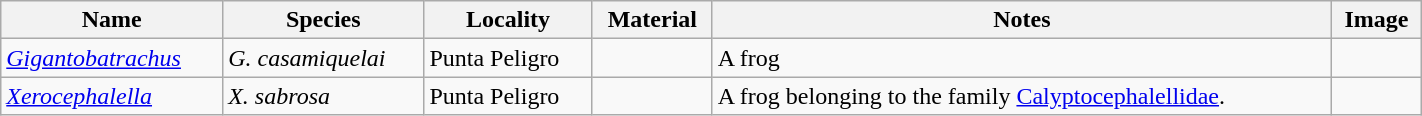<table class="wikitable" align="center" width="75%">
<tr>
<th>Name</th>
<th>Species</th>
<th>Locality</th>
<th>Material</th>
<th>Notes</th>
<th>Image</th>
</tr>
<tr>
<td><em><a href='#'>Gigantobatrachus</a></em></td>
<td><em>G. casamiquelai</em></td>
<td>Punta Peligro</td>
<td></td>
<td>A frog</td>
<td></td>
</tr>
<tr>
<td><em><a href='#'>Xerocephalella</a></em></td>
<td><em>X. sabrosa</em></td>
<td>Punta Peligro</td>
<td></td>
<td>A frog belonging to the family <a href='#'>Calyptocephalellidae</a>.</td>
<td></td>
</tr>
</table>
